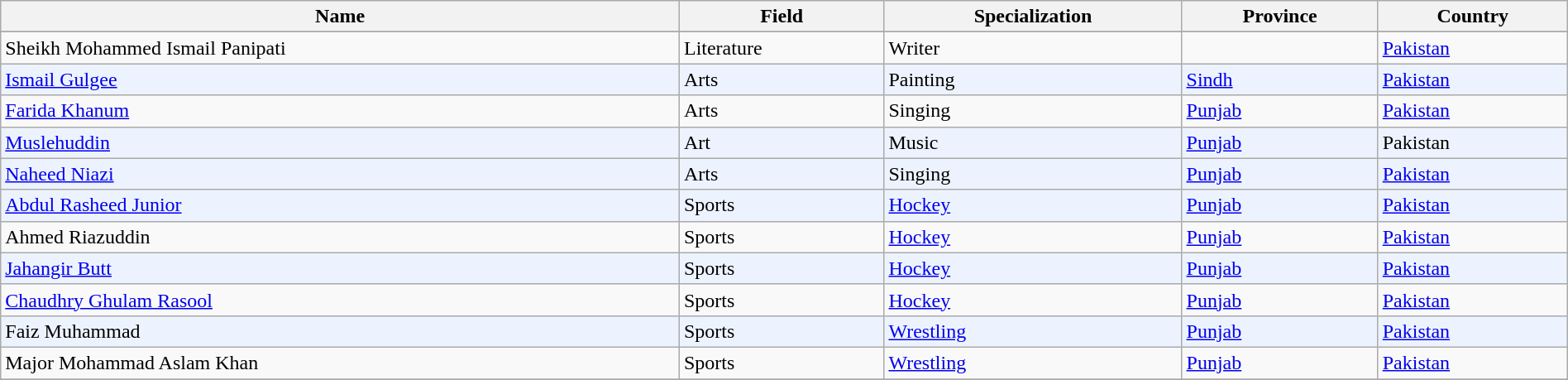<table class="wikitable sortable" width="100%">
<tr>
<th>Name</th>
<th>Field</th>
<th>Specialization</th>
<th>Province</th>
<th>Country</th>
</tr>
<tr bgcolor=#edf3fe>
</tr>
<tr>
<td>Sheikh Mohammed Ismail Panipati</td>
<td>Literature</td>
<td>Writer</td>
<td></td>
<td><a href='#'>Pakistan</a></td>
</tr>
<tr bgcolor=#edf3fe>
<td><a href='#'>Ismail Gulgee</a></td>
<td>Arts</td>
<td>Painting</td>
<td><a href='#'>Sindh</a></td>
<td><a href='#'>Pakistan</a></td>
</tr>
<tr>
<td><a href='#'>Farida Khanum</a></td>
<td>Arts</td>
<td>Singing</td>
<td><a href='#'>Punjab</a></td>
<td><a href='#'>Pakistan</a></td>
</tr>
<tr bgcolor=#edf3fe>
<td><a href='#'>Muslehuddin</a></td>
<td>Art</td>
<td>Music</td>
<td><a href='#'>Punjab</a></td>
<td>Pakistan</td>
</tr>
<tr bgcolor=#edf3fe>
<td><a href='#'>Naheed Niazi</a></td>
<td>Arts</td>
<td>Singing</td>
<td><a href='#'>Punjab</a></td>
<td><a href='#'>Pakistan</a></td>
</tr>
<tr bgcolor=#edf3fe>
<td><a href='#'>Abdul Rasheed Junior</a></td>
<td>Sports</td>
<td><a href='#'>Hockey</a></td>
<td><a href='#'>Punjab</a></td>
<td><a href='#'>Pakistan</a></td>
</tr>
<tr>
<td>Ahmed Riazuddin</td>
<td>Sports</td>
<td><a href='#'>Hockey</a></td>
<td><a href='#'>Punjab</a></td>
<td><a href='#'>Pakistan</a></td>
</tr>
<tr bgcolor=#edf3fe>
<td><a href='#'>Jahangir Butt</a></td>
<td>Sports</td>
<td><a href='#'>Hockey</a></td>
<td><a href='#'>Punjab</a></td>
<td><a href='#'>Pakistan</a></td>
</tr>
<tr>
<td><a href='#'>Chaudhry Ghulam Rasool</a></td>
<td>Sports</td>
<td><a href='#'>Hockey</a></td>
<td><a href='#'>Punjab</a></td>
<td><a href='#'>Pakistan</a></td>
</tr>
<tr bgcolor=#edf3fe>
<td>Faiz Muhammad</td>
<td>Sports</td>
<td><a href='#'>Wrestling</a></td>
<td><a href='#'>Punjab</a></td>
<td><a href='#'>Pakistan</a></td>
</tr>
<tr>
<td>Major Mohammad Aslam Khan</td>
<td>Sports</td>
<td><a href='#'>Wrestling</a></td>
<td><a href='#'>Punjab</a></td>
<td><a href='#'>Pakistan</a></td>
</tr>
<tr bgcolor=#edf3fe>
</tr>
<tr>
</tr>
</table>
